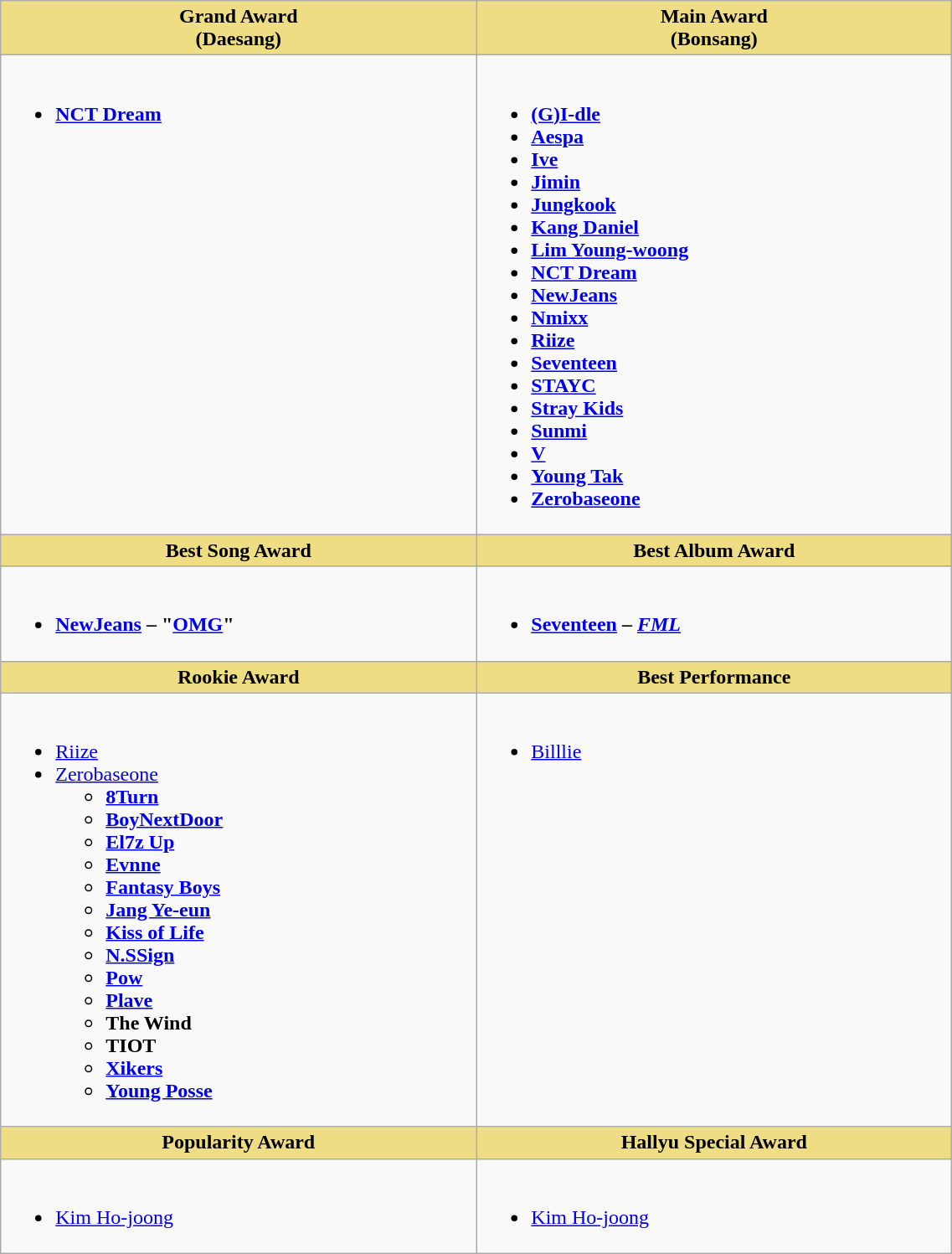<table class="wikitable" style="width:60%">
<tr>
<th scope="col" style="background:#EEDD82; width:30%">Grand Award<br>(Daesang)</th>
<th scope="col" style="background:#EEDD82; width:30%">Main Award<br>(Bonsang)</th>
</tr>
<tr>
<td style="vertical-align:top"><br><ul><li><strong><a href='#'>NCT Dream</a></strong></li></ul></td>
<td style="vertical-align:top"><br><ul><li><strong><a href='#'>(G)I-dle</a></strong></li><li><strong><a href='#'>Aespa</a></strong></li><li><strong><a href='#'>Ive</a></strong></li><li><strong><a href='#'>Jimin</a></strong></li><li><strong><a href='#'>Jungkook</a></strong></li><li><strong><a href='#'>Kang Daniel</a></strong></li><li><strong><a href='#'>Lim Young-woong</a></strong></li><li><strong><a href='#'>NCT Dream</a></strong></li><li><strong><a href='#'>NewJeans</a></strong></li><li><strong><a href='#'>Nmixx</a></strong></li><li><strong><a href='#'>Riize</a></strong></li><li><strong><a href='#'>Seventeen</a></strong></li><li><strong><a href='#'>STAYC</a></strong></li><li><strong><a href='#'>Stray Kids</a></strong></li><li><strong><a href='#'>Sunmi</a></strong></li><li><strong><a href='#'>V</a></strong></li><li><strong><a href='#'>Young Tak</a></strong></li><li><strong><a href='#'>Zerobaseone</a></strong></li></ul></td>
</tr>
<tr>
<th scope="col" style="background:#EEDD82">Best Song Award</th>
<th scope="col" style="background:#EEDD82">Best Album Award</th>
</tr>
<tr>
<td style="vertical-align:top"><br><ul><li><strong><a href='#'>NewJeans</a> – "<a href='#'>OMG</a>"</strong></li></ul></td>
<td style="vertical-align:top"><br><ul><li><strong><a href='#'>Seventeen</a> – <em><a href='#'>FML</a><strong><em></li></ul></td>
</tr>
<tr>
<th scope="col" style="background:#EEDD82">Rookie Award</th>
<th scope="col" style="background:#EEDD82">Best Performance</th>
</tr>
<tr>
<td style="vertical-align:top"><br><ul><li></strong><a href='#'>Riize</a><strong></li><li></strong><a href='#'>Zerobaseone</a><strong><ul><li><a href='#'>8Turn</a></li><li><a href='#'>BoyNextDoor</a></li><li><a href='#'>El7z Up</a></li><li><a href='#'>Evnne</a></li><li><a href='#'>Fantasy Boys</a></li><li><a href='#'>Jang Ye-eun</a></li><li><a href='#'>Kiss of Life</a></li><li><a href='#'>N.SSign</a></li><li><a href='#'>Pow</a></li><li><a href='#'>Plave</a></li><li>The Wind</li><li>TIOT</li><li><a href='#'>Xikers</a></li><li><a href='#'>Young Posse</a></li></ul></li></ul></td>
<td style="vertical-align:top"><br><ul><li></strong><a href='#'>Billlie</a><strong></li></ul></td>
</tr>
<tr>
<th scope="col" style="background:#EEDD82">Popularity Award</th>
<th scope="col" style="background:#EEDD82">Hallyu Special Award</th>
</tr>
<tr>
<td style="vertical-align:top"><br><ul><li></strong><a href='#'>Kim Ho-joong</a><strong></li></ul></td>
<td style="vertical-align:top"><br><ul><li></strong><a href='#'>Kim Ho-joong</a><strong></li></ul></td>
</tr>
</table>
